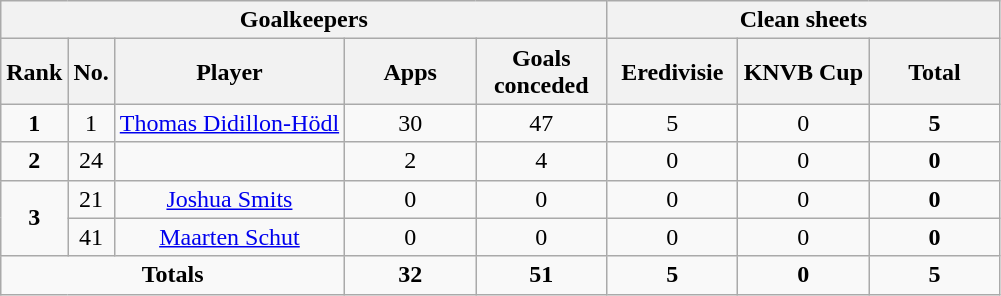<table class="wikitable sortable alternance" style="text-align:center">
<tr>
<th colspan="5">Goalkeepers</th>
<th colspan="3">Clean sheets</th>
</tr>
<tr>
<th>Rank</th>
<th>No.</th>
<th>Player</th>
<th width=80>Apps</th>
<th width=80>Goals conceded</th>
<th width=80>Eredivisie</th>
<th width=80>KNVB Cup</th>
<th width=80>Total</th>
</tr>
<tr>
<td><strong>1</strong></td>
<td>1</td>
<td> <a href='#'>Thomas Didillon-Hödl</a></td>
<td>30</td>
<td>47</td>
<td>5</td>
<td>0</td>
<td><strong> 5</strong></td>
</tr>
<tr>
<td><strong>2</strong></td>
<td>24</td>
<td></td>
<td>2</td>
<td>4</td>
<td>0</td>
<td>0</td>
<td><strong>0</strong></td>
</tr>
<tr>
<td rowspan="2"><strong>3</strong></td>
<td>21</td>
<td> <a href='#'>Joshua Smits</a></td>
<td>0</td>
<td>0</td>
<td>0</td>
<td>0</td>
<td><strong> 0</strong></td>
</tr>
<tr>
<td>41</td>
<td> <a href='#'>Maarten Schut</a></td>
<td>0</td>
<td>0</td>
<td>0</td>
<td>0</td>
<td><strong>0</strong></td>
</tr>
<tr class="sortbottom">
<td colspan="3"><strong>Totals</strong></td>
<td><strong>32</strong></td>
<td><strong>51</strong></td>
<td><strong> 5</strong></td>
<td><strong> 0</strong></td>
<td><strong>5</strong></td>
</tr>
</table>
